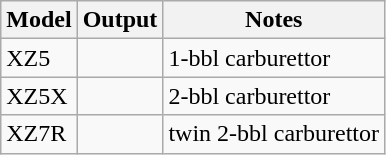<table class="wikitable">
<tr>
<th>Model</th>
<th>Output</th>
<th>Notes</th>
</tr>
<tr>
<td>XZ5</td>
<td></td>
<td>1-bbl carburettor</td>
</tr>
<tr>
<td>XZ5X</td>
<td></td>
<td>2-bbl carburettor</td>
</tr>
<tr>
<td>XZ7R</td>
<td></td>
<td>twin 2-bbl carburettor</td>
</tr>
</table>
